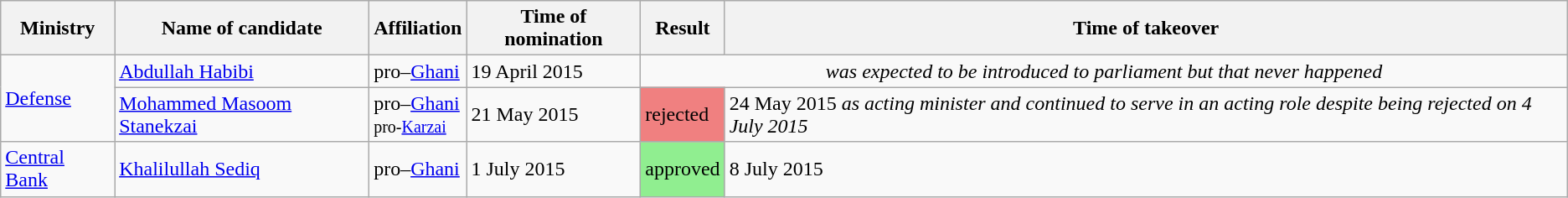<table class="wikitable sortable">
<tr>
<th><strong>Ministry</strong></th>
<th><strong>Name of candidate</strong></th>
<th><strong>Affiliation</strong></th>
<th><strong>Time of nomination</strong></th>
<th><strong>Result</strong></th>
<th><strong>Time of takeover</strong></th>
</tr>
<tr>
<td rowspan="2"><a href='#'>Defense</a></td>
<td><a href='#'>Abdullah Habibi</a></td>
<td>pro–<a href='#'>Ghani</a></td>
<td>19 April 2015</td>
<td colspan="2" style="text-align:center;"><em>was expected to be introduced to parliament but that never happened</em></td>
</tr>
<tr>
<td><a href='#'>Mohammed Masoom Stanekzai</a></td>
<td>pro–<a href='#'>Ghani</a><br><small>pro-<a href='#'>Karzai</a></small></td>
<td>21 May 2015</td>
<td bgcolor=#F08080>rejected</td>
<td>24 May 2015 <em>as acting minister and continued to serve in an acting role despite being rejected on 4 July 2015</em></td>
</tr>
<tr>
<td><a href='#'>Central Bank</a></td>
<td><a href='#'>Khalilullah Sediq</a></td>
<td>pro–<a href='#'>Ghani</a></td>
<td>1 July 2015</td>
<td bgcolor=#90EE90>approved</td>
<td>8 July 2015</td>
</tr>
</table>
